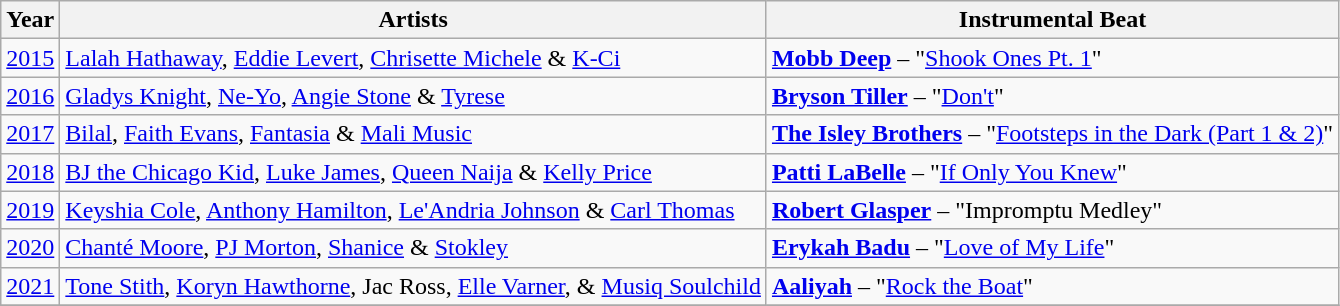<table class="wikitable">
<tr>
<th>Year</th>
<th>Artists</th>
<th>Instrumental Beat</th>
</tr>
<tr>
<td><a href='#'>2015</a></td>
<td><a href='#'>Lalah Hathaway</a>, <a href='#'>Eddie Levert</a>, <a href='#'>Chrisette Michele</a> & <a href='#'>K-Ci</a></td>
<td><strong><a href='#'>Mobb Deep</a></strong> – "<a href='#'>Shook Ones Pt. 1</a>"</td>
</tr>
<tr>
<td><a href='#'>2016</a></td>
<td><a href='#'>Gladys Knight</a>, <a href='#'>Ne-Yo</a>, <a href='#'>Angie Stone</a> & <a href='#'>Tyrese</a></td>
<td><strong><a href='#'>Bryson Tiller</a></strong> – "<a href='#'>Don't</a>"</td>
</tr>
<tr>
<td><a href='#'>2017</a></td>
<td><a href='#'>Bilal</a>, <a href='#'>Faith Evans</a>, <a href='#'>Fantasia</a> & <a href='#'>Mali Music</a></td>
<td><strong><a href='#'>The Isley Brothers</a></strong> – "<a href='#'>Footsteps in the Dark (Part 1 & 2)</a>"</td>
</tr>
<tr>
<td><a href='#'>2018</a></td>
<td><a href='#'>BJ the Chicago Kid</a>, <a href='#'>Luke James</a>, <a href='#'>Queen Naija</a> & <a href='#'>Kelly Price</a></td>
<td><strong><a href='#'>Patti LaBelle</a></strong> – "<a href='#'>If Only You Knew</a>"</td>
</tr>
<tr>
<td><a href='#'>2019</a></td>
<td><a href='#'>Keyshia Cole</a>, <a href='#'>Anthony Hamilton</a>, <a href='#'>Le'Andria Johnson</a> & <a href='#'>Carl Thomas</a></td>
<td><strong><a href='#'>Robert Glasper</a></strong> – "Impromptu Medley"</td>
</tr>
<tr>
<td><a href='#'>2020</a></td>
<td><a href='#'>Chanté Moore</a>, <a href='#'>PJ Morton</a>, <a href='#'>Shanice</a> & <a href='#'>Stokley</a></td>
<td><strong><a href='#'>Erykah Badu</a></strong> – "<a href='#'>Love of My Life</a>"</td>
</tr>
<tr>
<td><a href='#'>2021</a></td>
<td><a href='#'>Tone Stith</a>, <a href='#'>Koryn Hawthorne</a>, Jac Ross, <a href='#'>Elle Varner</a>, & <a href='#'>Musiq Soulchild</a></td>
<td><strong><a href='#'>Aaliyah</a></strong> – "<a href='#'>Rock the Boat</a>"</td>
</tr>
<tr>
</tr>
</table>
